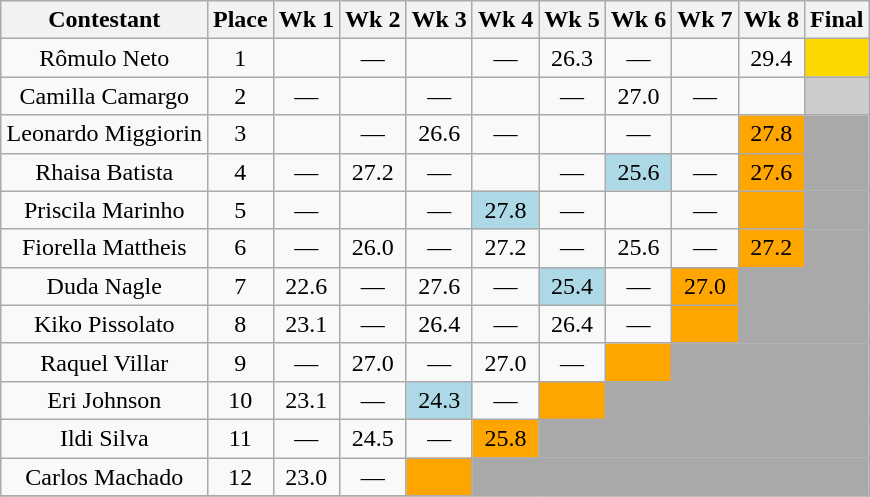<table class="wikitable sortable"  style="margin:auto; text-align:center; white-space:nowrap; width:30%;">
<tr>
<th>Contestant</th>
<th>Place</th>
<th>Wk 1</th>
<th>Wk 2</th>
<th>Wk 3</th>
<th>Wk 4</th>
<th>Wk 5</th>
<th>Wk 6</th>
<th>Wk 7</th>
<th>Wk 8</th>
<th>Final</th>
</tr>
<tr>
<td>Rômulo Neto</td>
<td>1</td>
<td><strong></strong></td>
<td>—</td>
<td><strong></strong></td>
<td>—</td>
<td>26.3</td>
<td>—</td>
<td><strong></strong></td>
<td>29.4</td>
<td bgcolor="FFD700"><strong></strong></td>
</tr>
<tr>
<td>Camilla Camargo</td>
<td>2</td>
<td>—</td>
<td><strong></strong></td>
<td>—</td>
<td><strong></strong></td>
<td>—</td>
<td>27.0</td>
<td>—</td>
<td><strong></strong></td>
<td bgcolor="CCCCCC"><em></em></td>
</tr>
<tr>
<td>Leonardo Miggiorin</td>
<td>3</td>
<td><em></em></td>
<td>—</td>
<td>26.6</td>
<td>—</td>
<td><strong></strong></td>
<td>—</td>
<td><strong></strong></td>
<td bgcolor="FFA500">27.8</td>
<td bgcolor="A9A9A9"></td>
</tr>
<tr>
<td>Rhaisa Batista</td>
<td>4</td>
<td>—</td>
<td>27.2</td>
<td>—</td>
<td><em></em></td>
<td>—</td>
<td bgcolor="ADD8E6">25.6</td>
<td>—</td>
<td bgcolor="FFA500">27.6</td>
<td bgcolor="A9A9A9"></td>
</tr>
<tr>
<td>Priscila Marinho</td>
<td>5</td>
<td>—</td>
<td><em></em></td>
<td>—</td>
<td bgcolor="ADD8E6">27.8</td>
<td>—</td>
<td><strong></strong></td>
<td>—</td>
<td bgcolor="FFA500"><em></em></td>
<td bgcolor="A9A9A9"></td>
</tr>
<tr>
<td>Fiorella Mattheis</td>
<td>6</td>
<td>—</td>
<td>26.0</td>
<td>—</td>
<td>27.2</td>
<td>—</td>
<td>25.6</td>
<td>—</td>
<td bgcolor="FFA500">27.2</td>
<td bgcolor="A9A9A9"></td>
</tr>
<tr>
<td>Duda Nagle</td>
<td>7</td>
<td>22.6</td>
<td>—</td>
<td>27.6</td>
<td>—</td>
<td bgcolor="ADD8E6">25.4</td>
<td>—</td>
<td bgcolor="FFA500">27.0</td>
<td bgcolor="A9A9A9" colspan=2></td>
</tr>
<tr>
<td>Kiko Pissolato</td>
<td>8</td>
<td>23.1</td>
<td>—</td>
<td>26.4</td>
<td>—</td>
<td>26.4</td>
<td>—</td>
<td bgcolor="FFA500"><em></em></td>
<td bgcolor="A9A9A9" colspan=2></td>
</tr>
<tr>
<td>Raquel Villar</td>
<td>9</td>
<td>—</td>
<td>27.0</td>
<td>—</td>
<td>27.0</td>
<td>—</td>
<td bgcolor="FFA500"><em></em></td>
<td bgcolor="A9A9A9" colspan=3></td>
</tr>
<tr>
<td>Eri Johnson</td>
<td>10</td>
<td>23.1</td>
<td>—</td>
<td bgcolor="ADD8E6">24.3</td>
<td>—</td>
<td bgcolor="FFA500"><em></em></td>
<td bgcolor="A9A9A9" colspan=4></td>
</tr>
<tr>
<td>Ildi Silva</td>
<td>11</td>
<td>—</td>
<td>24.5</td>
<td>—</td>
<td bgcolor="FFA500">25.8</td>
<td bgcolor="A9A9A9" colspan=5></td>
</tr>
<tr>
<td>Carlos Machado</td>
<td>12</td>
<td>23.0</td>
<td>—</td>
<td bgcolor="FFA500"><em></em></td>
<td bgcolor="A9A9A9" colspan=6></td>
</tr>
<tr>
</tr>
</table>
